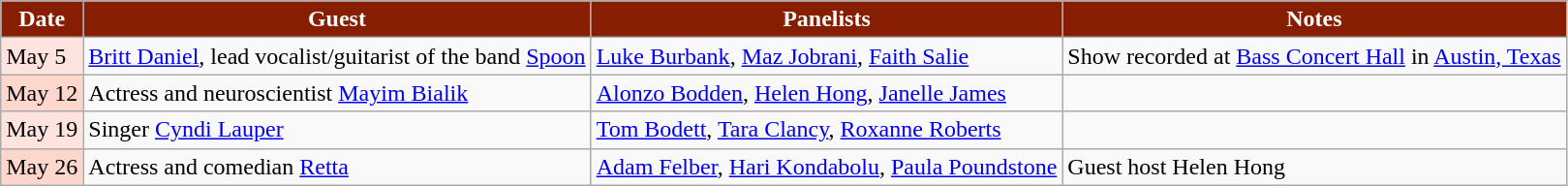<table class="wikitable">
<tr>
<th style="background:#871E01;color:#FFFFFF;">Date</th>
<th style="background:#871E01;color:#FFFFFF;">Guest</th>
<th style="background:#871E01;color:#FFFFFF;">Panelists</th>
<th style="background:#871E01;color:#FFFFFF;">Notes</th>
</tr>
<tr>
<td style="background:#FFE3DF;color:#000000;">May 5</td>
<td><a href='#'>Britt Daniel</a>, lead vocalist/guitarist of the band <a href='#'>Spoon</a></td>
<td><a href='#'>Luke Burbank</a>, <a href='#'>Maz Jobrani</a>, <a href='#'>Faith Salie</a></td>
<td>Show recorded at <a href='#'>Bass Concert Hall</a> in <a href='#'>Austin, Texas</a></td>
</tr>
<tr>
<td style="background:#FDD6CC;color:#000000;">May 12</td>
<td>Actress and neuroscientist <a href='#'>Mayim Bialik</a></td>
<td><a href='#'>Alonzo Bodden</a>, <a href='#'>Helen Hong</a>, <a href='#'>Janelle James</a></td>
<td></td>
</tr>
<tr>
<td style="background:#FFE3DF;color:#000000;">May 19</td>
<td>Singer <a href='#'>Cyndi Lauper</a></td>
<td><a href='#'>Tom Bodett</a>, <a href='#'>Tara Clancy</a>, <a href='#'>Roxanne Roberts</a></td>
<td></td>
</tr>
<tr>
<td style="background:#FDD6CC;color:#000000;">May 26</td>
<td>Actress and comedian <a href='#'>Retta</a></td>
<td><a href='#'>Adam Felber</a>, <a href='#'>Hari Kondabolu</a>, <a href='#'>Paula Poundstone</a></td>
<td>Guest host Helen Hong</td>
</tr>
</table>
